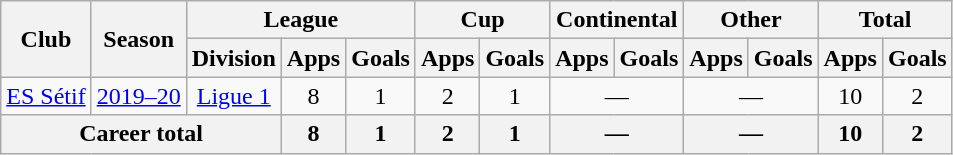<table class="wikitable" style="text-align: center;">
<tr>
<th rowspan="2">Club</th>
<th rowspan="2">Season</th>
<th colspan="3">League</th>
<th colspan="2">Cup</th>
<th colspan="2">Continental</th>
<th colspan="2">Other</th>
<th colspan="2">Total</th>
</tr>
<tr>
<th>Division</th>
<th>Apps</th>
<th>Goals</th>
<th>Apps</th>
<th>Goals</th>
<th>Apps</th>
<th>Goals</th>
<th>Apps</th>
<th>Goals</th>
<th>Apps</th>
<th>Goals</th>
</tr>
<tr>
<td valign="center"><a href='#'>ES Sétif</a></td>
<td><a href='#'>2019–20</a></td>
<td><a href='#'>Ligue 1</a></td>
<td>8</td>
<td>1</td>
<td>2</td>
<td>1</td>
<td colspan=2>—</td>
<td colspan=2>—</td>
<td>10</td>
<td>2</td>
</tr>
<tr>
<th colspan="3">Career total</th>
<th>8</th>
<th>1</th>
<th>2</th>
<th>1</th>
<th colspan=2>—</th>
<th colspan=2>—</th>
<th>10</th>
<th>2</th>
</tr>
</table>
